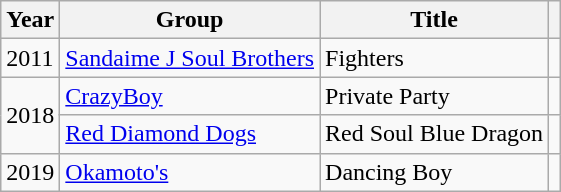<table class="wikitable plainrowheaders">
<tr>
<th scope="col">Year</th>
<th scope="col">Group</th>
<th scope="col">Title</th>
<th scope="col" class="unsortable"></th>
</tr>
<tr>
<td>2011</td>
<td><a href='#'>Sandaime J Soul Brothers</a></td>
<td>Fighters</td>
<td></td>
</tr>
<tr>
<td rowspan="2">2018</td>
<td><a href='#'>CrazyBoy</a></td>
<td>Private Party</td>
<td></td>
</tr>
<tr>
<td><a href='#'>Red Diamond Dogs</a></td>
<td>Red Soul Blue Dragon</td>
<td></td>
</tr>
<tr>
<td>2019</td>
<td><a href='#'>Okamoto's</a></td>
<td>Dancing Boy</td>
<td></td>
</tr>
</table>
